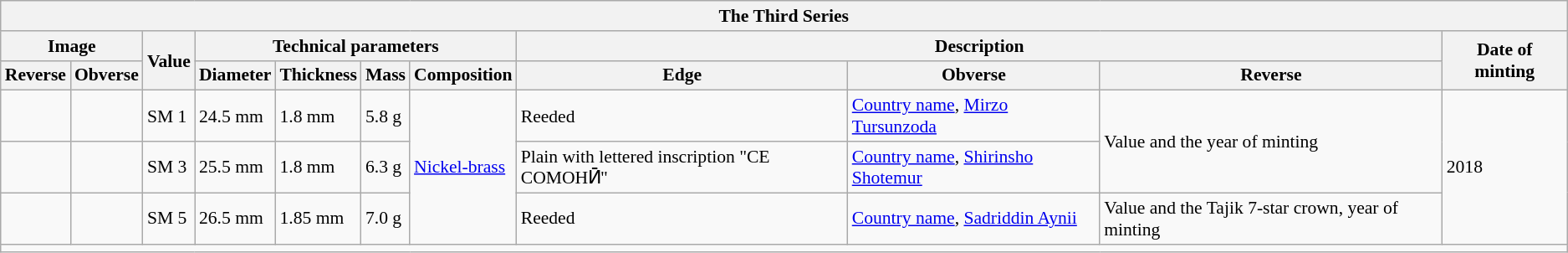<table class="wikitable" style="font-size: 90%">
<tr>
<th colspan="11">The Third Series</th>
</tr>
<tr>
<th colspan="2">Image</th>
<th rowspan="2">Value</th>
<th colspan="4">Technical parameters</th>
<th colspan="3">Description</th>
<th rowspan="2">Date of minting</th>
</tr>
<tr>
<th>Reverse</th>
<th>Obverse</th>
<th>Diameter</th>
<th>Thickness</th>
<th>Mass</th>
<th>Composition</th>
<th>Edge</th>
<th>Obverse</th>
<th>Reverse</th>
</tr>
<tr>
<td align="center"></td>
<td align="center"></td>
<td>SM 1</td>
<td>24.5 mm</td>
<td>1.8 mm</td>
<td>5.8 g</td>
<td rowspan="3"><a href='#'>Nickel-brass</a></td>
<td>Reeded</td>
<td><a href='#'>Country name</a>, <a href='#'>Mirzo Tursunzoda</a></td>
<td rowspan="2">Value and the year of minting</td>
<td rowspan="3">2018</td>
</tr>
<tr>
<td align="center"></td>
<td align="center"></td>
<td>SM 3</td>
<td>25.5 mm</td>
<td>1.8 mm</td>
<td>6.3 g</td>
<td>Plain with lettered inscription "СЕ СОМОНӢ"</td>
<td><a href='#'>Country name</a>, <a href='#'>Shirinsho Shotemur</a></td>
</tr>
<tr>
<td align="center"></td>
<td align="center"></td>
<td>SM 5</td>
<td>26.5 mm</td>
<td>1.85 mm</td>
<td>7.0 g</td>
<td>Reeded</td>
<td><a href='#'>Country name</a>, <a href='#'>Sadriddin Aynii</a></td>
<td>Value and the Tajik 7-star crown, year of minting</td>
</tr>
<tr>
<td colspan="16"></td>
</tr>
</table>
